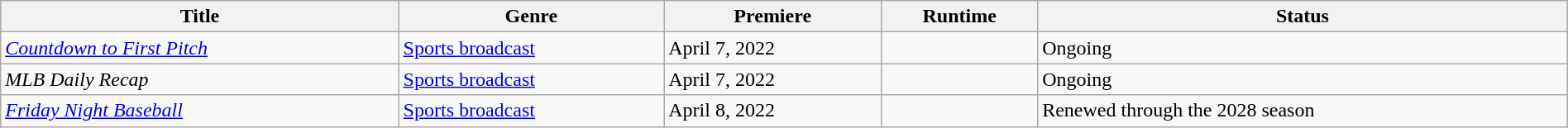<table class="wikitable sortable" style="width:100%">
<tr>
<th>Title</th>
<th>Genre</th>
<th>Premiere</th>
<th>Runtime</th>
<th>Status</th>
</tr>
<tr>
<td><em><a href='#'>Countdown to First Pitch</a></em></td>
<td><a href='#'>Sports broadcast</a></td>
<td>April 7, 2022</td>
<td></td>
<td>Ongoing</td>
</tr>
<tr>
<td><em>MLB Daily Recap</em></td>
<td><a href='#'>Sports broadcast</a></td>
<td>April 7, 2022</td>
<td></td>
<td>Ongoing</td>
</tr>
<tr>
<td><em><a href='#'>Friday Night Baseball</a></em></td>
<td><a href='#'>Sports broadcast</a></td>
<td>April 8, 2022</td>
<td></td>
<td>Renewed through the 2028 season</td>
</tr>
</table>
